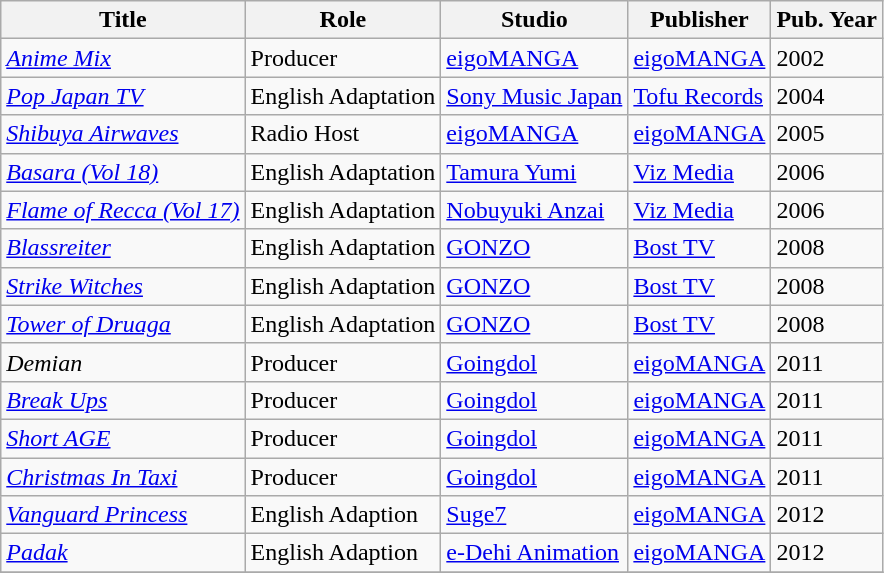<table class="wikitable">
<tr>
<th>Title</th>
<th>Role</th>
<th>Studio</th>
<th>Publisher</th>
<th>Pub. Year</th>
</tr>
<tr>
<td><em><a href='#'>Anime Mix</a></em></td>
<td>Producer</td>
<td><a href='#'>eigoMANGA</a></td>
<td><a href='#'>eigoMANGA</a></td>
<td>2002</td>
</tr>
<tr>
<td><em><a href='#'>Pop Japan TV</a></em></td>
<td>English Adaptation</td>
<td><a href='#'>Sony Music Japan</a></td>
<td><a href='#'>Tofu Records</a></td>
<td>2004</td>
</tr>
<tr>
<td><em><a href='#'>Shibuya Airwaves</a></em></td>
<td>Radio Host</td>
<td><a href='#'>eigoMANGA</a></td>
<td><a href='#'>eigoMANGA</a></td>
<td>2005</td>
</tr>
<tr>
<td><em><a href='#'>Basara (Vol 18)</a></em></td>
<td>English Adaptation</td>
<td><a href='#'>Tamura Yumi</a></td>
<td><a href='#'>Viz Media</a></td>
<td>2006</td>
</tr>
<tr>
<td><em><a href='#'>Flame of Recca (Vol 17)</a></em></td>
<td>English Adaptation</td>
<td><a href='#'>Nobuyuki Anzai</a></td>
<td><a href='#'>Viz Media</a></td>
<td>2006</td>
</tr>
<tr>
<td><em><a href='#'>Blassreiter</a></em></td>
<td>English Adaptation</td>
<td><a href='#'>GONZO</a></td>
<td><a href='#'>Bost TV</a></td>
<td>2008</td>
</tr>
<tr>
<td><em><a href='#'>Strike Witches</a></em></td>
<td>English Adaptation</td>
<td><a href='#'>GONZO</a></td>
<td><a href='#'>Bost TV</a></td>
<td>2008</td>
</tr>
<tr>
<td><em><a href='#'>Tower of Druaga</a></em></td>
<td>English Adaptation</td>
<td><a href='#'>GONZO</a></td>
<td><a href='#'>Bost TV</a></td>
<td>2008</td>
</tr>
<tr>
<td><em>Demian</em></td>
<td>Producer</td>
<td><a href='#'>Goingdol</a></td>
<td><a href='#'>eigoMANGA</a></td>
<td>2011</td>
</tr>
<tr>
<td><em><a href='#'>Break Ups</a></em></td>
<td>Producer</td>
<td><a href='#'>Goingdol</a></td>
<td><a href='#'>eigoMANGA</a></td>
<td>2011</td>
</tr>
<tr>
<td><em><a href='#'>Short AGE</a></em></td>
<td>Producer</td>
<td><a href='#'>Goingdol</a></td>
<td><a href='#'>eigoMANGA</a></td>
<td>2011</td>
</tr>
<tr>
<td><em><a href='#'>Christmas In Taxi</a></em></td>
<td>Producer</td>
<td><a href='#'>Goingdol</a></td>
<td><a href='#'>eigoMANGA</a></td>
<td>2011</td>
</tr>
<tr>
<td><em><a href='#'>Vanguard Princess</a></em></td>
<td>English Adaption</td>
<td><a href='#'>Suge7</a></td>
<td><a href='#'>eigoMANGA</a></td>
<td>2012</td>
</tr>
<tr>
<td><em><a href='#'>Padak</a></em></td>
<td>English Adaption</td>
<td><a href='#'>e-Dehi Animation</a></td>
<td><a href='#'>eigoMANGA</a></td>
<td>2012</td>
</tr>
<tr>
</tr>
</table>
